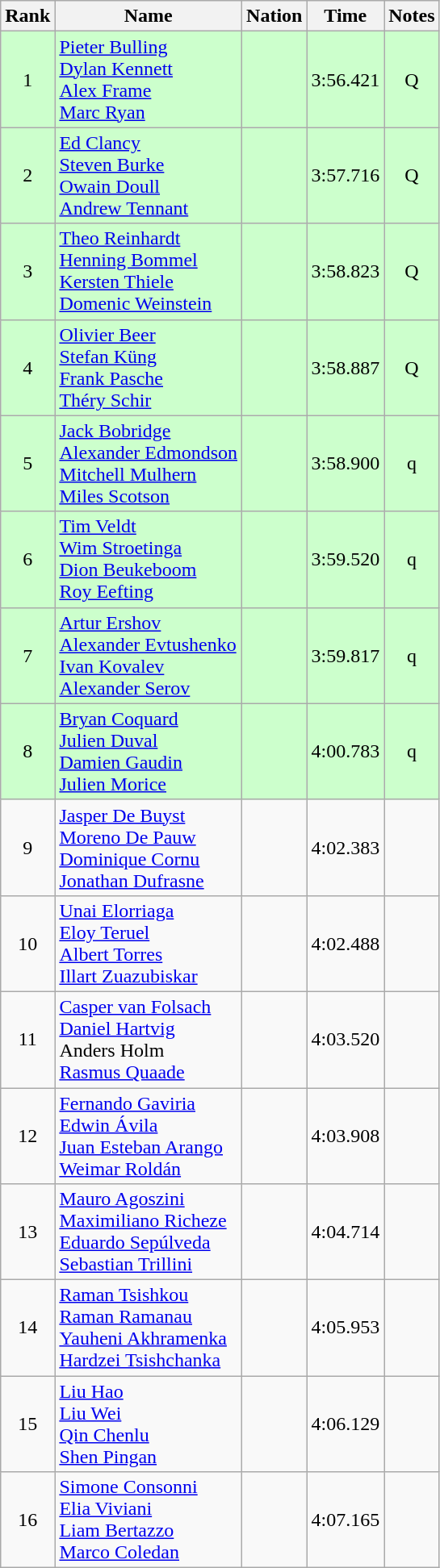<table class="wikitable sortable" style="text-align:center">
<tr>
<th>Rank</th>
<th>Name</th>
<th>Nation</th>
<th>Time</th>
<th>Notes</th>
</tr>
<tr bgcolor=ccffcc>
<td>1</td>
<td align=left><a href='#'>Pieter Bulling</a><br><a href='#'>Dylan Kennett</a><br><a href='#'>Alex Frame</a><br><a href='#'>Marc Ryan</a></td>
<td align=left></td>
<td>3:56.421</td>
<td>Q</td>
</tr>
<tr bgcolor=ccffcc>
<td>2</td>
<td align=left><a href='#'>Ed Clancy</a><br><a href='#'>Steven Burke</a><br><a href='#'>Owain Doull</a><br><a href='#'>Andrew Tennant</a></td>
<td align=left></td>
<td>3:57.716</td>
<td>Q</td>
</tr>
<tr bgcolor=ccffcc>
<td>3</td>
<td align=left><a href='#'>Theo Reinhardt</a><br><a href='#'>Henning Bommel</a><br><a href='#'>Kersten Thiele</a><br><a href='#'>Domenic Weinstein</a></td>
<td align=left></td>
<td>3:58.823</td>
<td>Q</td>
</tr>
<tr bgcolor=ccffcc>
<td>4</td>
<td align=left><a href='#'>Olivier Beer</a><br><a href='#'>Stefan Küng</a><br><a href='#'>Frank Pasche</a><br><a href='#'>Théry Schir</a></td>
<td align=left></td>
<td>3:58.887</td>
<td>Q</td>
</tr>
<tr bgcolor=ccffcc>
<td>5</td>
<td align=left><a href='#'>Jack Bobridge</a><br><a href='#'>Alexander Edmondson</a><br><a href='#'>Mitchell Mulhern</a><br><a href='#'>Miles Scotson</a></td>
<td align=left></td>
<td>3:58.900</td>
<td>q</td>
</tr>
<tr bgcolor=ccffcc>
<td>6</td>
<td align=left><a href='#'>Tim Veldt</a><br><a href='#'>Wim Stroetinga</a><br><a href='#'>Dion Beukeboom</a><br><a href='#'>Roy Eefting</a></td>
<td align=left></td>
<td>3:59.520</td>
<td>q</td>
</tr>
<tr bgcolor=ccffcc>
<td>7</td>
<td align=left><a href='#'>Artur Ershov</a><br><a href='#'>Alexander Evtushenko</a><br><a href='#'>Ivan Kovalev</a><br><a href='#'>Alexander Serov</a></td>
<td align=left></td>
<td>3:59.817</td>
<td>q</td>
</tr>
<tr bgcolor=ccffcc>
<td>8</td>
<td align=left><a href='#'>Bryan Coquard</a><br><a href='#'>Julien Duval</a><br><a href='#'>Damien Gaudin</a><br><a href='#'>Julien Morice</a></td>
<td align=left></td>
<td>4:00.783</td>
<td>q</td>
</tr>
<tr>
<td>9</td>
<td align=left><a href='#'>Jasper De Buyst</a><br><a href='#'>Moreno De Pauw</a><br><a href='#'>Dominique Cornu</a><br><a href='#'>Jonathan Dufrasne</a></td>
<td align=left></td>
<td>4:02.383</td>
<td></td>
</tr>
<tr>
<td>10</td>
<td align=left><a href='#'>Unai Elorriaga</a><br><a href='#'>Eloy Teruel</a><br><a href='#'>Albert Torres</a><br><a href='#'>Illart Zuazubiskar</a></td>
<td align=left></td>
<td>4:02.488</td>
<td></td>
</tr>
<tr>
<td>11</td>
<td align=left><a href='#'>Casper van Folsach</a><br><a href='#'>Daniel Hartvig</a><br>Anders Holm<br><a href='#'>Rasmus Quaade</a></td>
<td align=left></td>
<td>4:03.520</td>
<td></td>
</tr>
<tr>
<td>12</td>
<td align=left><a href='#'>Fernando Gaviria</a><br><a href='#'>Edwin Ávila</a><br><a href='#'>Juan Esteban Arango</a><br><a href='#'>Weimar Roldán</a></td>
<td align=left></td>
<td>4:03.908</td>
<td></td>
</tr>
<tr>
<td>13</td>
<td align=left><a href='#'>Mauro Agoszini</a><br><a href='#'>Maximiliano Richeze</a><br><a href='#'>Eduardo Sepúlveda</a><br><a href='#'>Sebastian Trillini</a></td>
<td align=left></td>
<td>4:04.714</td>
<td></td>
</tr>
<tr>
<td>14</td>
<td align=left><a href='#'>Raman Tsishkou</a><br><a href='#'>Raman Ramanau</a><br><a href='#'>Yauheni Akhramenka</a><br><a href='#'>Hardzei Tsishchanka</a></td>
<td align=left></td>
<td>4:05.953</td>
<td></td>
</tr>
<tr>
<td>15</td>
<td align=left><a href='#'>Liu Hao</a><br><a href='#'>Liu Wei</a><br><a href='#'>Qin Chenlu</a><br><a href='#'>Shen Pingan</a></td>
<td align=left></td>
<td>4:06.129</td>
<td></td>
</tr>
<tr>
<td>16</td>
<td align=left><a href='#'>Simone Consonni</a><br><a href='#'>Elia Viviani</a><br><a href='#'>Liam Bertazzo</a><br><a href='#'>Marco Coledan</a></td>
<td align=left></td>
<td>4:07.165</td>
<td></td>
</tr>
</table>
